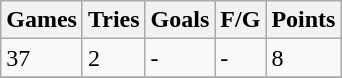<table class="wikitable">
<tr>
<th>Games</th>
<th>Tries</th>
<th>Goals</th>
<th>F/G</th>
<th>Points</th>
</tr>
<tr>
<td>37</td>
<td>2</td>
<td>-</td>
<td>-</td>
<td>8</td>
</tr>
<tr>
</tr>
</table>
